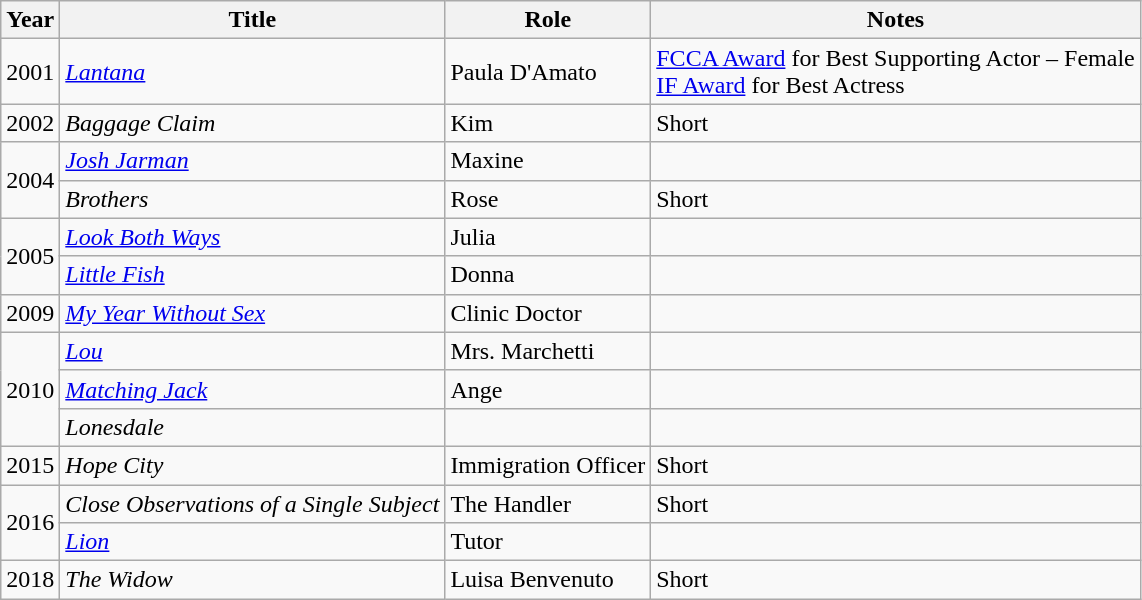<table class="wikitable sortable">
<tr>
<th>Year</th>
<th>Title</th>
<th>Role</th>
<th class="unsortable">Notes</th>
</tr>
<tr>
<td>2001</td>
<td><em><a href='#'>Lantana</a></em></td>
<td>Paula D'Amato</td>
<td><a href='#'>FCCA Award</a> for Best Supporting Actor – Female<br><a href='#'>IF Award</a> for Best Actress</td>
</tr>
<tr>
<td>2002</td>
<td><em>Baggage Claim</em></td>
<td>Kim</td>
<td>Short</td>
</tr>
<tr>
<td rowspan=2>2004</td>
<td><em><a href='#'>Josh Jarman</a></em></td>
<td>Maxine</td>
<td></td>
</tr>
<tr>
<td><em>Brothers</em></td>
<td>Rose</td>
<td>Short</td>
</tr>
<tr>
<td rowspan=2>2005</td>
<td><em><a href='#'>Look Both Ways</a></em></td>
<td>Julia</td>
<td></td>
</tr>
<tr>
<td><em><a href='#'>Little Fish</a></em></td>
<td>Donna</td>
<td></td>
</tr>
<tr>
<td>2009</td>
<td><em><a href='#'>My Year Without Sex</a></em></td>
<td>Clinic Doctor</td>
<td></td>
</tr>
<tr>
<td rowspan=3>2010</td>
<td><em><a href='#'>Lou</a></em></td>
<td>Mrs. Marchetti</td>
<td></td>
</tr>
<tr>
<td><em><a href='#'>Matching Jack</a></em></td>
<td>Ange</td>
<td></td>
</tr>
<tr>
<td><em>Lonesdale</em></td>
<td></td>
<td></td>
</tr>
<tr>
<td>2015</td>
<td><em>Hope City</em></td>
<td>Immigration Officer</td>
<td>Short</td>
</tr>
<tr>
<td rowspan=2>2016</td>
<td><em>Close Observations of a Single Subject</em></td>
<td>The Handler</td>
<td>Short</td>
</tr>
<tr>
<td><em><a href='#'>Lion</a></em></td>
<td>Tutor</td>
<td></td>
</tr>
<tr>
<td>2018</td>
<td><em>The Widow</em></td>
<td>Luisa Benvenuto</td>
<td>Short</td>
</tr>
</table>
